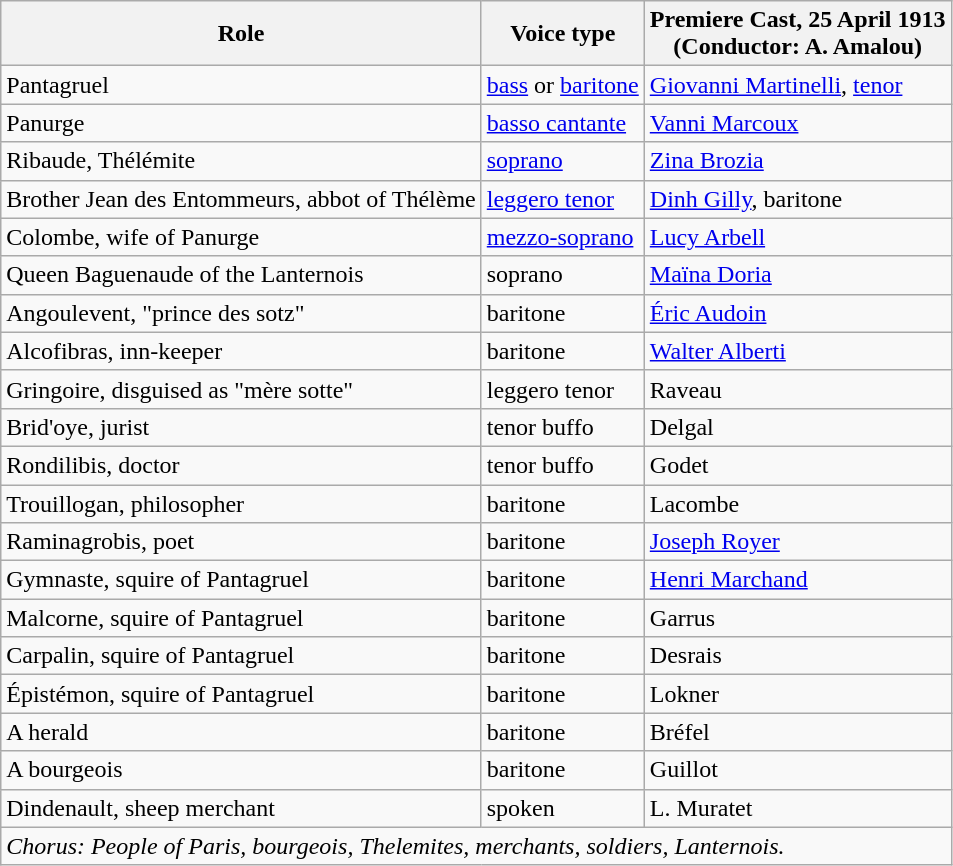<table class="wikitable">
<tr>
<th>Role</th>
<th>Voice type</th>
<th>Premiere Cast, 25 April 1913<br>(Conductor: A. Amalou)</th>
</tr>
<tr>
<td>Pantagruel</td>
<td><a href='#'>bass</a> or <a href='#'>baritone</a></td>
<td><a href='#'>Giovanni Martinelli</a>, <a href='#'>tenor</a></td>
</tr>
<tr>
<td>Panurge</td>
<td><a href='#'>basso cantante</a></td>
<td><a href='#'>Vanni Marcoux</a></td>
</tr>
<tr>
<td>Ribaude, Thélémite</td>
<td><a href='#'>soprano</a></td>
<td><a href='#'>Zina Brozia</a></td>
</tr>
<tr>
<td>Brother Jean des Entommeurs, abbot of Thélème</td>
<td><a href='#'>leggero tenor</a></td>
<td><a href='#'>Dinh Gilly</a>, baritone</td>
</tr>
<tr>
<td>Colombe, wife of Panurge</td>
<td><a href='#'>mezzo-soprano</a></td>
<td><a href='#'>Lucy Arbell</a></td>
</tr>
<tr>
<td>Queen Baguenaude of the Lanternois</td>
<td>soprano</td>
<td><a href='#'>Maïna Doria</a></td>
</tr>
<tr>
<td>Angoulevent, "prince des sotz"</td>
<td>baritone</td>
<td><a href='#'>Éric Audoin</a></td>
</tr>
<tr>
<td>Alcofibras, inn-keeper</td>
<td>baritone</td>
<td><a href='#'>Walter Alberti</a></td>
</tr>
<tr>
<td>Gringoire, disguised as "mère sotte"</td>
<td>leggero tenor</td>
<td>Raveau</td>
</tr>
<tr>
<td>Brid'oye, jurist</td>
<td>tenor buffo</td>
<td>Delgal</td>
</tr>
<tr>
<td>Rondilibis, doctor</td>
<td>tenor buffo</td>
<td>Godet</td>
</tr>
<tr>
<td>Trouillogan, philosopher</td>
<td>baritone</td>
<td>Lacombe</td>
</tr>
<tr>
<td>Raminagrobis, poet</td>
<td>baritone</td>
<td><a href='#'>Joseph Royer</a></td>
</tr>
<tr>
<td>Gymnaste, squire of Pantagruel</td>
<td>baritone</td>
<td><a href='#'>Henri Marchand</a></td>
</tr>
<tr>
<td>Malcorne, squire of Pantagruel</td>
<td>baritone</td>
<td>Garrus</td>
</tr>
<tr>
<td>Carpalin, squire of Pantagruel</td>
<td>baritone</td>
<td>Desrais</td>
</tr>
<tr>
<td>Épistémon, squire of Pantagruel</td>
<td>baritone</td>
<td>Lokner</td>
</tr>
<tr>
<td>A herald</td>
<td>baritone</td>
<td>Bréfel</td>
</tr>
<tr>
<td>A bourgeois</td>
<td>baritone</td>
<td>Guillot</td>
</tr>
<tr>
<td>Dindenault, sheep merchant</td>
<td>spoken</td>
<td>L. Muratet</td>
</tr>
<tr>
<td colspan="3"><em>Chorus: People of Paris, bourgeois, Thelemites, merchants, soldiers, Lanternois.</em></td>
</tr>
</table>
